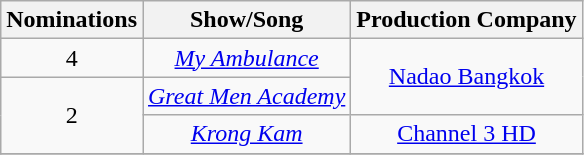<table class="wikitable floatleft" rowspan="3" style="text-align:center;" background: #f6e39c;>
<tr>
<th scope="col" style="width:55px;">Nominations</th>
<th scope="col" style="text-align:center;">Show/Song</th>
<th scope="col" style="text-align:center;">Production Company</th>
</tr>
<tr>
<td scope=row style="text-align:center">4</td>
<td><em><a href='#'>My Ambulance</a></em></td>
<td rowspan=2><a href='#'>Nadao Bangkok</a></td>
</tr>
<tr>
<td rowspan=2 scope=row style="text-align:center">2</td>
<td><em><a href='#'>Great Men Academy</a></em></td>
</tr>
<tr>
<td><em><a href='#'>Krong Kam</a></em></td>
<td><a href='#'>Channel 3 HD</a></td>
</tr>
<tr>
</tr>
</table>
